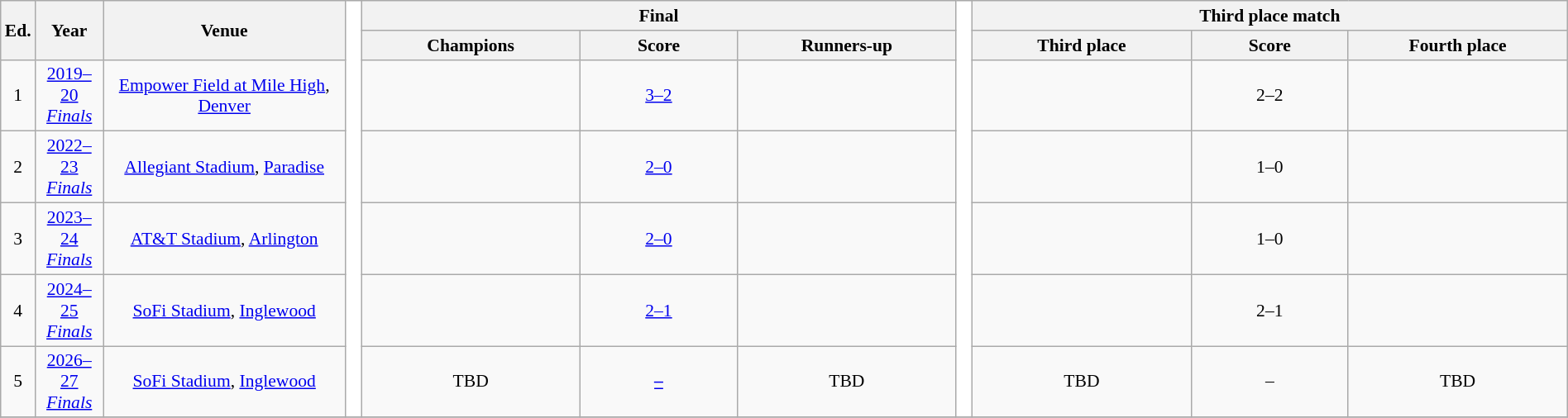<table class="wikitable" style="font-size: 90%; text-align: center; width: 100%;">
<tr>
<th rowspan="2" width="%">Ed.</th>
<th rowspan="2" width="%">Year</th>
<th rowspan="2" width="%">Venue</th>
<th width="1%" rowspan=7 style="background-color:#ffffff;"></th>
<th colspan="3">Final</th>
<th width="1%" rowspan=7 style="background-color:#ffffff;"></th>
<th colspan="3">Third place match</th>
</tr>
<tr>
<th width="14%">Champions</th>
<th width="10%">Score</th>
<th width="14%">Runners-up</th>
<th width="14%">Third place</th>
<th width="10%">Score</th>
<th width="14%">Fourth place</th>
</tr>
<tr>
<td>1</td>
<td><a href='#'>2019–20</a><br><em><a href='#'>Finals</a></em></td>
<td><a href='#'>Empower Field at Mile High</a>, <a href='#'>Denver</a></td>
<td></td>
<td><a href='#'>3–2</a><br><small></small></td>
<td></td>
<td></td>
<td>2–2<br><small></small></td>
<td></td>
</tr>
<tr>
<td>2</td>
<td><a href='#'>2022–23</a><br><em><a href='#'>Finals</a></em></td>
<td><a href='#'>Allegiant Stadium</a>, <a href='#'>Paradise</a></td>
<td></td>
<td><a href='#'>2–0</a></td>
<td></td>
<td></td>
<td>1–0</td>
<td></td>
</tr>
<tr>
<td>3</td>
<td><a href='#'>2023–24</a><br><em><a href='#'>Finals</a></em></td>
<td><a href='#'>AT&T Stadium</a>, <a href='#'>Arlington</a></td>
<td></td>
<td><a href='#'>2–0</a><br></td>
<td></td>
<td></td>
<td>1–0<br></td>
<td></td>
</tr>
<tr>
<td>4</td>
<td><a href='#'>2024–25</a><br><em><a href='#'>Finals</a></em></td>
<td><a href='#'>SoFi Stadium</a>, <a href='#'>Inglewood</a></td>
<td></td>
<td><a href='#'>2–1</a></td>
<td></td>
<td></td>
<td>2–1</td>
<td></td>
</tr>
<tr>
<td>5</td>
<td><a href='#'>2026–27</a><br><em><a href='#'>Finals</a></em></td>
<td><a href='#'>SoFi Stadium</a>, <a href='#'>Inglewood</a></td>
<td>TBD</td>
<td><strong><a href='#'>–</a></strong></td>
<td>TBD</td>
<td>TBD</td>
<td>–</td>
<td>TBD</td>
</tr>
<tr>
</tr>
</table>
